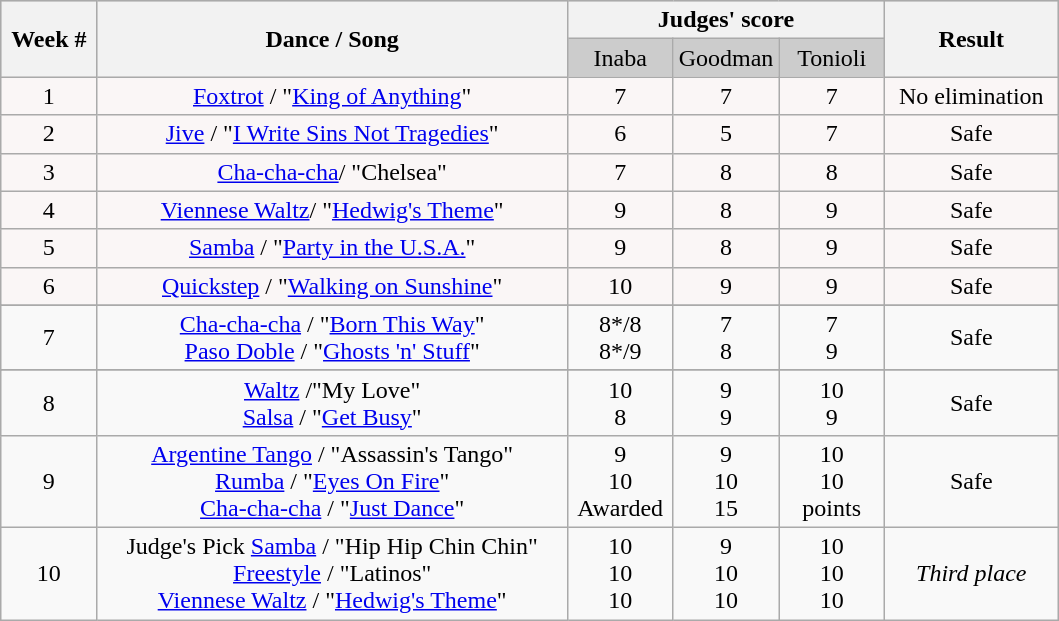<table class="wikitable">
<tr style="text-align: center; background:#ccc;">
<th rowspan="2">Week #</th>
<th rowspan="2">Dance / Song</th>
<th colspan="3">Judges' score</th>
<th rowspan="2">Result</th>
</tr>
<tr style="text-align: center; background:#ccc;">
<td style="width:10%; ">Inaba</td>
<td style="width:10%; ">Goodman</td>
<td style="width:10%; ">Tonioli</td>
</tr>
<tr style="text-align:center; background:#faf6f6;">
<td>1</td>
<td><a href='#'>Foxtrot</a> / "<a href='#'>King of Anything</a>"</td>
<td>7</td>
<td>7</td>
<td>7</td>
<td>No elimination</td>
</tr>
<tr>
<td style="text-align: center; background:#faf6f6;">2</td>
<td style="text-align: center; background:#faf6f6;"><a href='#'>Jive</a> / "<a href='#'>I Write Sins Not Tragedies</a>"</td>
<td style="text-align: center; background:#faf6f6;">6</td>
<td style="text-align: center; background:#faf6f6;">5</td>
<td style="text-align: center; background:#faf6f6;">7</td>
<td style="text-align: center; background:#faf6f6;">Safe</td>
</tr>
<tr>
<td style="text-align: center; background:#faf6f6;">3</td>
<td style="text-align: center; background:#faf6f6;"><a href='#'>Cha-cha-cha</a>/ "Chelsea"</td>
<td style="text-align: center; background:#faf6f6;">7</td>
<td style="text-align: center; background:#faf6f6;">8</td>
<td style="text-align: center; background:#faf6f6;">8</td>
<td style="text-align: center; background:#faf6f6;">Safe</td>
</tr>
<tr style="text-align:center; background:#faf6f6;">
<td>4</td>
<td><a href='#'>Viennese Waltz</a>/ "<a href='#'>Hedwig's Theme</a>"</td>
<td>9</td>
<td>8</td>
<td>9</td>
<td>Safe</td>
</tr>
<tr style="text-align:center; background:#faf6f6;">
<td>5</td>
<td><a href='#'>Samba</a> / "<a href='#'>Party in the U.S.A.</a>"</td>
<td>9</td>
<td>8</td>
<td>9</td>
<td>Safe</td>
</tr>
<tr>
<td style="text-align: center; background:#faf6f6;">6</td>
<td style="text-align: center; background:#faf6f6;"><a href='#'>Quickstep</a> / "<a href='#'>Walking on Sunshine</a>"</td>
<td style="text-align: center; background:#faf6f6;">10</td>
<td style="text-align: center; background:#faf6f6;">9</td>
<td style="text-align: center; background:#faf6f6;">9</td>
<td style="text-align: center; background:#faf6f6;">Safe</td>
</tr>
<tr style="text-align: center; background:#faf6f6;"|>
</tr>
<tr>
<td style="text-align:center; background:#faf6f">7</td>
<td style="text-align:center; background:#faf6f"><a href='#'>Cha-cha-cha</a> / "<a href='#'>Born This Way</a>"<br><a href='#'>Paso Doble</a> / "<a href='#'>Ghosts 'n' Stuff</a>"</td>
<td style="text-align:center; background:#faf6f">8*/8<br>8*/9</td>
<td style="text-align:center; background:#faf6f">7<br>8</td>
<td style="text-align:center; background:#faf6f">7<br>9</td>
<td style="text-align:center; background:#faf6f">Safe</td>
</tr>
<tr style="text-align: center; background:#faf6f6;"|>
</tr>
<tr>
<td style="text-align:center; background:#faf6f">8</td>
<td style="text-align:center; background:#faf6f"><a href='#'>Waltz</a> /"My Love"<br><a href='#'>Salsa</a> / "<a href='#'>Get Busy</a>"</td>
<td style="text-align:center; background:#faf6f">10<br>8</td>
<td style="text-align:center; background:#faf6f">9<br>9</td>
<td style="text-align:center; background:#faf6f">10<br>9</td>
<td style="text-align:center; background:#faf6f">Safe</td>
</tr>
<tr>
<td style="text-align:center; background:#faf6f">9</td>
<td style="text-align:center; background:#faf6f"><a href='#'>Argentine Tango</a> / "Assassin's Tango"<br><a href='#'>Rumba</a> / "<a href='#'>Eyes On Fire</a>"<br><a href='#'>Cha-cha-cha</a> / "<a href='#'>Just Dance</a>"</td>
<td style="text-align:center; background:#faf6f">9<br>10<br>Awarded</td>
<td style="text-align:center; background:#faf6f">9<br>10<br>15</td>
<td style="text-align:center; background:#faf6f">10<br>10<br>points</td>
<td style="text-align:center; background:#faf6f">Safe</td>
</tr>
<tr>
<td style="text-align:center; background:#faf6f">10</td>
<td style="text-align:center; background:#faf6f">Judge's Pick <a href='#'>Samba</a> / "Hip Hip Chin Chin"<br><a href='#'>Freestyle</a> / "Latinos"<br><a href='#'>Viennese Waltz</a> / "<a href='#'>Hedwig's Theme</a>"</td>
<td style="text-align:center; background:#faf6f">10<br>10<br>10</td>
<td style="text-align:center; background:#faf6f">9<br>10<br>10</td>
<td style="text-align:center; background:#faf6f">10<br>10<br>10</td>
<td style="text-align:center; background:#faf6f"><em>Third place</em></td>
</tr>
</table>
